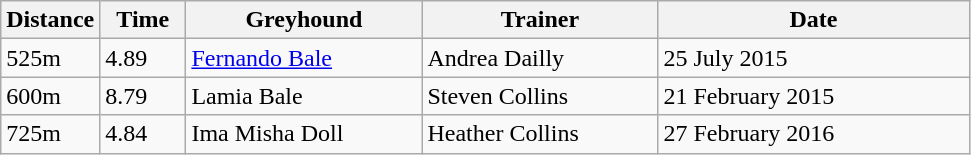<table class="wikitable">
<tr>
<th width=50>Distance</th>
<th width=50>Time</th>
<th width=150>Greyhound</th>
<th width=150>Trainer</th>
<th width=200>Date</th>
</tr>
<tr>
<td>525m</td>
<td>4.89</td>
<td><a href='#'>Fernando Bale</a></td>
<td>Andrea Dailly</td>
<td>25 July 2015</td>
</tr>
<tr>
<td>600m</td>
<td>8.79</td>
<td>Lamia Bale</td>
<td>Steven Collins</td>
<td>21 February 2015</td>
</tr>
<tr>
<td>725m</td>
<td>4.84</td>
<td>Ima Misha Doll</td>
<td>Heather Collins</td>
<td>27 February 2016</td>
</tr>
</table>
